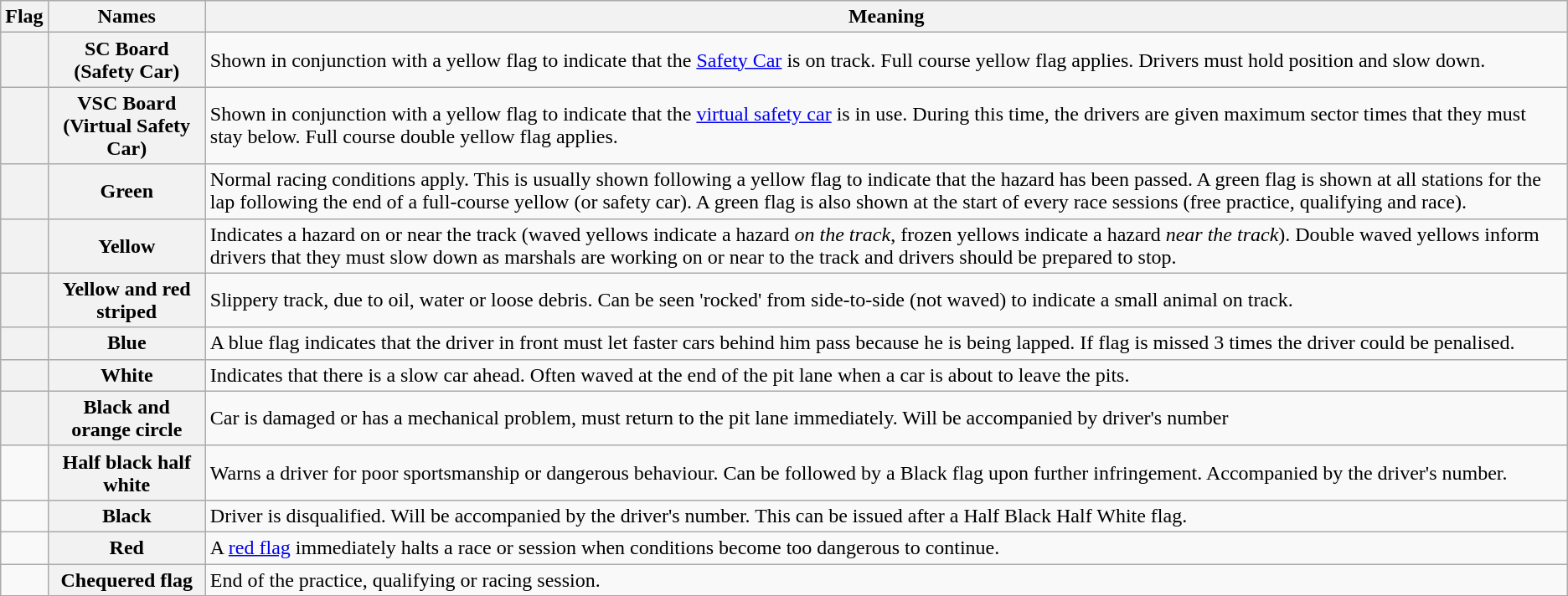<table class="wikitable">
<tr>
<th>Flag</th>
<th>Names</th>
<th>Meaning</th>
</tr>
<tr>
<th></th>
<th>SC Board<br>(Safety Car)</th>
<td>Shown in conjunction with a yellow flag to indicate that the <a href='#'>Safety Car</a> is on track. Full course yellow flag applies. Drivers must hold position and slow down.</td>
</tr>
<tr>
<th></th>
<th>VSC Board<br>(Virtual Safety Car)</th>
<td>Shown in conjunction with a yellow flag to indicate that the <a href='#'>virtual safety car</a> is in use. During this time, the drivers are given maximum sector times that they must stay below. Full course double yellow flag applies.</td>
</tr>
<tr>
<th></th>
<th>Green</th>
<td>Normal racing conditions apply. This is usually shown following a yellow flag to indicate that the hazard has been passed. A green flag is shown at all stations for the lap following the end of a full-course yellow (or safety car). A green flag is also shown at the start of every race sessions (free practice, qualifying and race).</td>
</tr>
<tr>
<th></th>
<th>Yellow</th>
<td>Indicates a hazard on or near the track (waved yellows indicate a hazard <em>on the track</em>, frozen yellows indicate a hazard <em>near the track</em>). Double waved yellows inform drivers that they must slow down as marshals are working on or near to the track and drivers should be prepared to stop.</td>
</tr>
<tr>
<th></th>
<th>Yellow and red striped</th>
<td>Slippery track, due to oil, water or loose debris. Can be seen 'rocked' from side-to-side (not waved) to indicate a small animal on track.</td>
</tr>
<tr>
<th></th>
<th>Blue</th>
<td>A blue flag indicates that the driver in front must let faster cars behind him pass because he is being lapped. If flag is missed 3 times the driver could be penalised.</td>
</tr>
<tr>
<th></th>
<th>White</th>
<td>Indicates that there is a slow car ahead. Often waved at the end of the pit lane when a car is about to leave the pits.</td>
</tr>
<tr>
<th></th>
<th>Black and orange circle</th>
<td>Car is damaged or has a mechanical problem, must return to the pit lane immediately. Will be accompanied by driver's number</td>
</tr>
<tr>
<td></td>
<th>Half black half white</th>
<td>Warns a driver for poor sportsmanship or dangerous behaviour. Can be followed by a Black flag upon further infringement. Accompanied by the driver's number.</td>
</tr>
<tr>
<td></td>
<th>Black</th>
<td>Driver is disqualified. Will be accompanied by the driver's number. This can be issued after a Half Black Half White flag.</td>
</tr>
<tr>
<td></td>
<th>Red</th>
<td>A <a href='#'>red flag</a> immediately halts a race or session when conditions become too dangerous to continue.</td>
</tr>
<tr>
<td></td>
<th>Chequered flag</th>
<td>End of the practice, qualifying or racing session.</td>
</tr>
</table>
